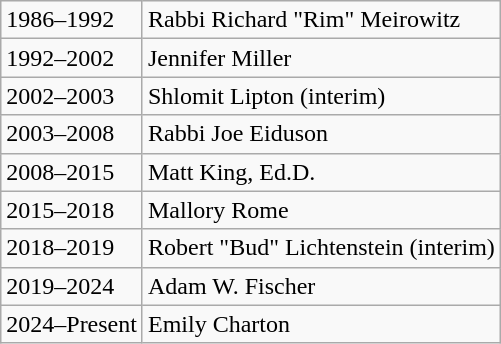<table class="wikitable">
<tr>
<td>1986–1992</td>
<td>Rabbi Richard "Rim" Meirowitz</td>
</tr>
<tr>
<td>1992–2002</td>
<td>Jennifer Miller</td>
</tr>
<tr>
<td>2002–2003</td>
<td>Shlomit Lipton (interim)</td>
</tr>
<tr>
<td>2003–2008</td>
<td>Rabbi Joe Eiduson</td>
</tr>
<tr>
<td>2008–2015</td>
<td>Matt King, Ed.D.</td>
</tr>
<tr>
<td>2015–2018</td>
<td>Mallory Rome</td>
</tr>
<tr>
<td>2018–2019</td>
<td>Robert "Bud" Lichtenstein (interim)</td>
</tr>
<tr>
<td>2019–2024</td>
<td>Adam W. Fischer</td>
</tr>
<tr>
<td>2024–Present</td>
<td>Emily Charton</td>
</tr>
</table>
